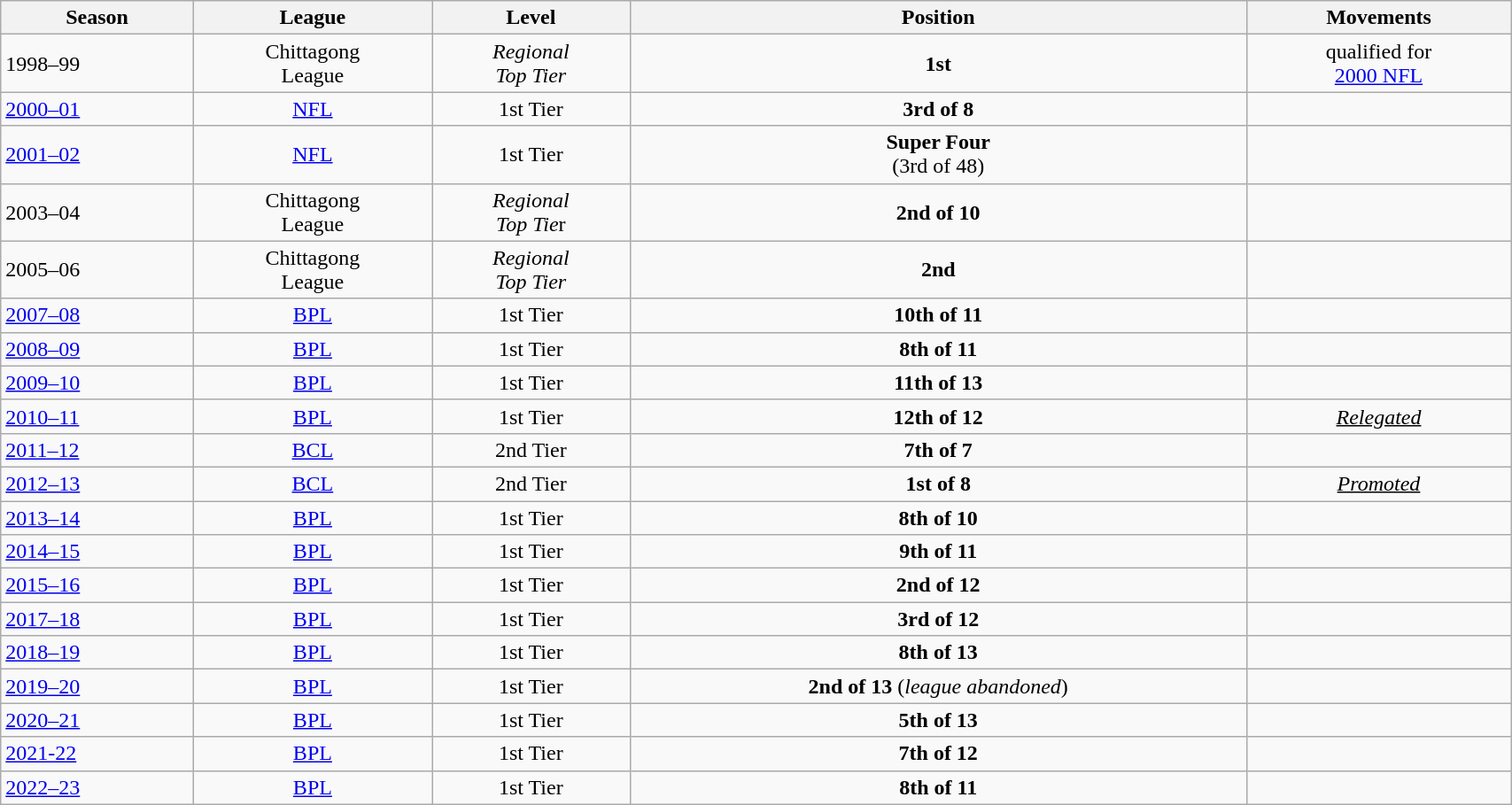<table class="wikitable" style="text-align:center;width:90%">
<tr>
<th>Season</th>
<th>League</th>
<th>Level</th>
<th>Position</th>
<th>Movements</th>
</tr>
<tr>
<td align="left">1998–99</td>
<td>Chittagong<br>League</td>
<td><em>Regional</em><br><em>Top Tier</em></td>
<td><strong>1st</strong></td>
<td>qualified for<br><a href='#'>2000 NFL</a></td>
</tr>
<tr>
<td align="left"><a href='#'>2000–01</a></td>
<td><a href='#'>NFL</a></td>
<td>1st Tier</td>
<td><strong>3rd of 8</strong></td>
<td></td>
</tr>
<tr>
<td align="left"><a href='#'>2001–02</a></td>
<td><a href='#'>NFL</a></td>
<td>1st Tier</td>
<td><strong>Super Four</strong><br>(3rd of 48)</td>
<td></td>
</tr>
<tr>
<td align="left">2003–04</td>
<td>Chittagong<br>League</td>
<td><em>Regional</em><br><em>Top Tie</em>r</td>
<td><strong>2nd of 10</strong></td>
<td></td>
</tr>
<tr>
<td align="left">2005–06</td>
<td>Chittagong<br>League</td>
<td><em>Regional</em><br><em>Top Tier</em></td>
<td><strong>2nd</strong></td>
<td></td>
</tr>
<tr>
<td align="left"><a href='#'>2007–08</a></td>
<td><a href='#'>BPL</a></td>
<td>1st Tier</td>
<td><strong>10th of 11</strong></td>
<td></td>
</tr>
<tr>
<td align="left"><a href='#'>2008–09</a></td>
<td><a href='#'>BPL</a></td>
<td>1st Tier</td>
<td><strong>8th of 11</strong></td>
<td></td>
</tr>
<tr>
<td align="left"><a href='#'>2009–10</a></td>
<td><a href='#'>BPL</a></td>
<td>1st Tier</td>
<td><strong>11th of 13</strong></td>
<td></td>
</tr>
<tr>
<td align="left"><a href='#'>2010–11</a></td>
<td><a href='#'>BPL</a></td>
<td>1st Tier</td>
<td><strong>12th of 12</strong></td>
<td><em><u>Relegated</u></em></td>
</tr>
<tr>
<td align="left"><a href='#'>2011–12</a></td>
<td><a href='#'>BCL</a></td>
<td>2nd Tier</td>
<td><strong>7th of 7</strong></td>
<td></td>
</tr>
<tr>
<td align="left"><a href='#'>2012–13</a></td>
<td><a href='#'>BCL</a></td>
<td>2nd Tier</td>
<td><strong>1st of 8</strong></td>
<td><em><u>Promoted</u></em></td>
</tr>
<tr>
<td align="left"><a href='#'>2013–14</a></td>
<td><a href='#'>BPL</a></td>
<td>1st Tier</td>
<td><strong>8th of 10</strong></td>
<td></td>
</tr>
<tr>
<td align="left"><a href='#'>2014–15</a></td>
<td><a href='#'>BPL</a></td>
<td>1st Tier</td>
<td><strong>9th of 11</strong></td>
<td></td>
</tr>
<tr>
<td align="left"><a href='#'>2015–16</a></td>
<td><a href='#'>BPL</a></td>
<td>1st Tier</td>
<td><strong>2nd of 12</strong></td>
<td></td>
</tr>
<tr>
<td align="left"><a href='#'>2017–18</a></td>
<td><a href='#'>BPL</a></td>
<td>1st Tier</td>
<td><strong>3rd of 12</strong></td>
<td></td>
</tr>
<tr>
<td align="left"><a href='#'>2018–19</a></td>
<td><a href='#'>BPL</a></td>
<td>1st Tier</td>
<td><strong>8th of 13</strong></td>
<td></td>
</tr>
<tr>
<td align="left"><a href='#'>2019–20</a></td>
<td><a href='#'>BPL</a></td>
<td>1st Tier</td>
<td><strong>2nd of 13</strong> (<em>league abandoned</em>)</td>
<td></td>
</tr>
<tr>
<td align="left"><a href='#'>2020–21</a></td>
<td><a href='#'>BPL</a></td>
<td>1st Tier</td>
<td><strong>5th of 13</strong></td>
<td></td>
</tr>
<tr>
<td align="left"><a href='#'>2021-22</a></td>
<td><a href='#'>BPL</a></td>
<td>1st Tier</td>
<td><strong>7th of 12</strong></td>
<td></td>
</tr>
<tr>
<td align="left"><a href='#'>2022–23</a></td>
<td><a href='#'>BPL</a></td>
<td>1st Tier</td>
<td><strong>8th of 11</strong></td>
<td></td>
</tr>
</table>
